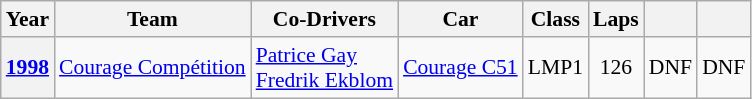<table class="wikitable" style="text-align:center; font-size:90%">
<tr>
<th>Year</th>
<th>Team</th>
<th>Co-Drivers</th>
<th>Car</th>
<th>Class</th>
<th>Laps</th>
<th></th>
<th></th>
</tr>
<tr>
<th><a href='#'>1998</a></th>
<td align="left"> <a href='#'>Courage Compétition</a></td>
<td align="left"> <a href='#'>Patrice Gay</a><br> <a href='#'>Fredrik Ekblom</a></td>
<td align="left"><a href='#'>Courage C51</a></td>
<td>LMP1</td>
<td>126</td>
<td>DNF</td>
<td>DNF</td>
</tr>
</table>
